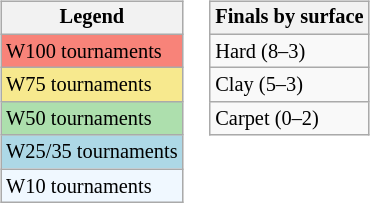<table>
<tr valign=top>
<td><br><table class=wikitable style=font-size:85%>
<tr>
<th>Legend</th>
</tr>
<tr style="background:#f88379;">
<td>W100 tournaments</td>
</tr>
<tr style="background:#f7e98e;">
<td>W75 tournaments</td>
</tr>
<tr style="background:#addfad;">
<td>W50 tournaments</td>
</tr>
<tr style="background:lightblue;">
<td>W25/35 tournaments</td>
</tr>
<tr style="background:#f0f8ff;">
<td>W10 tournaments</td>
</tr>
</table>
</td>
<td><br><table class=wikitable style=font-size:85%>
<tr>
<th>Finals by surface</th>
</tr>
<tr>
<td>Hard (8–3)</td>
</tr>
<tr>
<td>Clay (5–3)</td>
</tr>
<tr>
<td>Carpet (0–2)</td>
</tr>
</table>
</td>
</tr>
</table>
